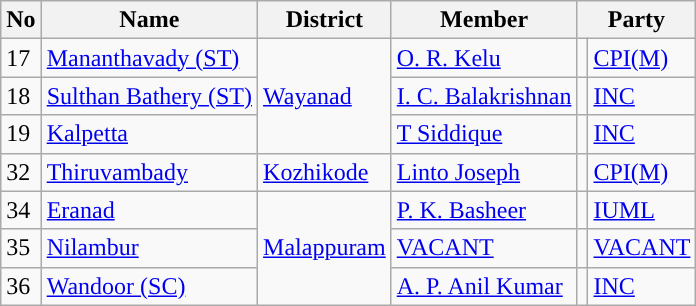<table class="wikitable sortable">
<tr>
<th>No</th>
<th>Name</th>
<th>District</th>
<th>Member</th>
<th colspan="2">Party</th>
</tr>
<tr>
<td>17</td>
<td><a href='#'>Mananthavady (ST)</a></td>
<td rowspan="3"><a href='#'>Wayanad</a></td>
<td><a href='#'>O. R. Kelu</a></td>
<td style="background-color:"></td>
<td><a href='#'>CPI(M)</a></td>
</tr>
<tr>
<td>18</td>
<td><a href='#'>Sulthan Bathery (ST)</a></td>
<td><a href='#'>I. C. Balakrishnan</a></td>
<td style="background-color:"></td>
<td><a href='#'>INC</a></td>
</tr>
<tr>
<td>19</td>
<td><a href='#'>Kalpetta</a></td>
<td><a href='#'>T Siddique</a></td>
<td style="background-color:"></td>
<td><a href='#'>INC</a></td>
</tr>
<tr>
<td>32</td>
<td><a href='#'>Thiruvambady</a></td>
<td><a href='#'>Kozhikode</a></td>
<td><a href='#'>Linto Joseph</a></td>
<td style="background-color:"></td>
<td><a href='#'>CPI(M)</a></td>
</tr>
<tr>
<td>34</td>
<td><a href='#'>Eranad</a></td>
<td rowspan="3"><a href='#'>Malappuram</a></td>
<td><a href='#'>P. K. Basheer</a></td>
<td style="background-color:"></td>
<td><a href='#'>IUML</a></td>
</tr>
<tr>
<td>35</td>
<td><a href='#'>Nilambur</a></td>
<td><a href='#'>VACANT</a></td>
<td style="background-color:"></td>
<td><a href='#'>VACANT </a></td>
</tr>
<tr>
<td>36</td>
<td><a href='#'>Wandoor (SC)</a></td>
<td><a href='#'>A. P. Anil Kumar</a></td>
<td style="background-color:"></td>
<td><a href='#'>INC</a></td>
</tr>
</table>
